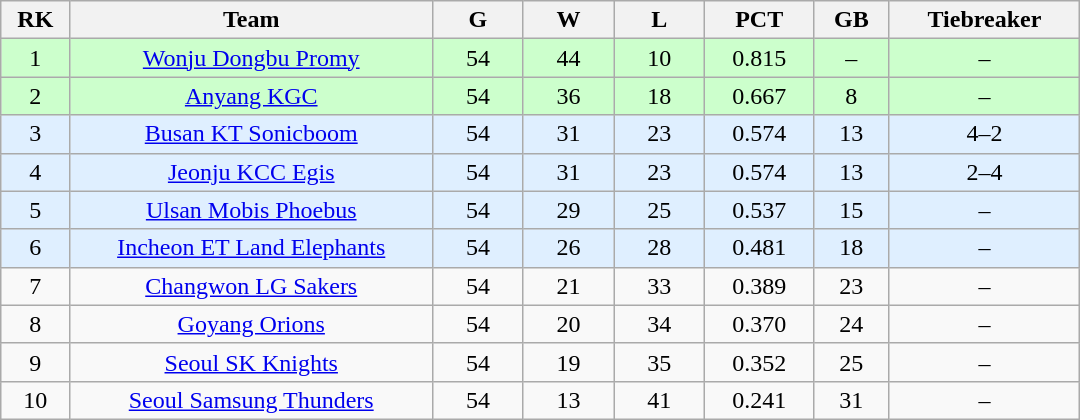<table class="wikitable" width="57%" style="text-align:center;">
<tr>
<th width=3%>RK</th>
<th width=20%>Team</th>
<th width=5%>G</th>
<th width=5%>W</th>
<th width=5%>L</th>
<th width=6%>PCT</th>
<th width=4%>GB</th>
<th width=9%>Tiebreaker</th>
</tr>
<tr align=center; bgcolor=#ccffcc>
<td>1</td>
<td><a href='#'>Wonju Dongbu Promy</a></td>
<td>54</td>
<td>44</td>
<td>10</td>
<td>0.815</td>
<td>–</td>
<td>–</td>
</tr>
<tr align=center; bgcolor=#ccffcc>
<td>2</td>
<td><a href='#'>Anyang KGC</a></td>
<td>54</td>
<td>36</td>
<td>18</td>
<td>0.667</td>
<td>8</td>
<td>–</td>
</tr>
<tr align=center; bgcolor=#dfefff>
<td>3</td>
<td><a href='#'>Busan KT Sonicboom</a></td>
<td>54</td>
<td>31</td>
<td>23</td>
<td>0.574</td>
<td>13</td>
<td>4–2</td>
</tr>
<tr align=center; bgcolor=#dfefff>
<td>4</td>
<td><a href='#'>Jeonju KCC Egis</a></td>
<td>54</td>
<td>31</td>
<td>23</td>
<td>0.574</td>
<td>13</td>
<td>2–4</td>
</tr>
<tr align=center; bgcolor=#dfefff>
<td>5</td>
<td><a href='#'>Ulsan Mobis Phoebus</a></td>
<td>54</td>
<td>29</td>
<td>25</td>
<td>0.537</td>
<td>15</td>
<td>–</td>
</tr>
<tr align=center; bgcolor=#dfefff>
<td>6</td>
<td><a href='#'>Incheon ET Land Elephants</a></td>
<td>54</td>
<td>26</td>
<td>28</td>
<td>0.481</td>
<td>18</td>
<td>–</td>
</tr>
<tr align=center>
<td>7</td>
<td><a href='#'>Changwon LG Sakers</a></td>
<td>54</td>
<td>21</td>
<td>33</td>
<td>0.389</td>
<td>23</td>
<td>–</td>
</tr>
<tr align=center>
<td>8</td>
<td><a href='#'>Goyang Orions</a></td>
<td>54</td>
<td>20</td>
<td>34</td>
<td>0.370</td>
<td>24</td>
<td>–</td>
</tr>
<tr align=center>
<td>9</td>
<td><a href='#'>Seoul SK Knights</a></td>
<td>54</td>
<td>19</td>
<td>35</td>
<td>0.352</td>
<td>25</td>
<td>–</td>
</tr>
<tr align=center>
<td>10</td>
<td><a href='#'>Seoul Samsung Thunders</a></td>
<td>54</td>
<td>13</td>
<td>41</td>
<td>0.241</td>
<td>31</td>
<td>–</td>
</tr>
</table>
